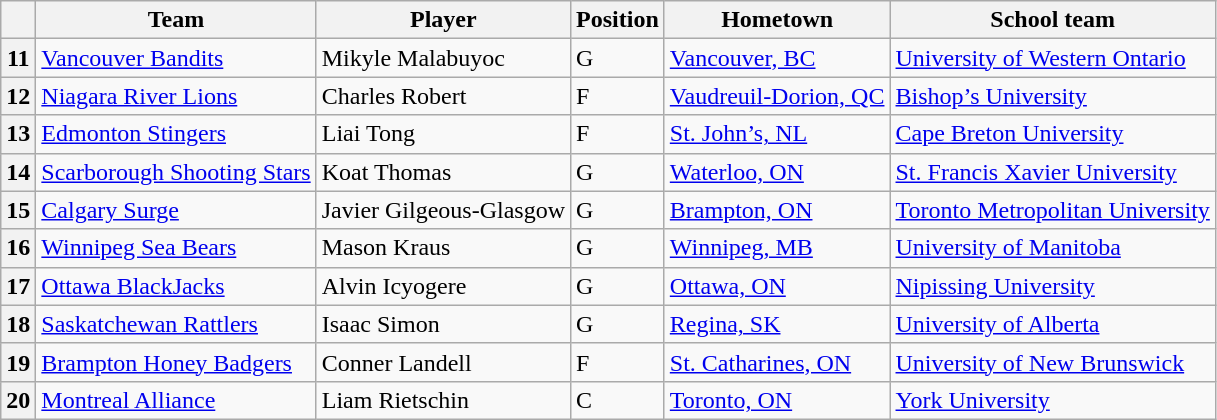<table class="wikitable">
<tr>
<th></th>
<th>Team</th>
<th>Player</th>
<th>Position</th>
<th>Hometown</th>
<th>School team</th>
</tr>
<tr>
<th>11</th>
<td><a href='#'>Vancouver Bandits</a></td>
<td>Mikyle Malabuyoc</td>
<td>G</td>
<td><a href='#'>Vancouver, BC</a></td>
<td><a href='#'>University of Western Ontario</a></td>
</tr>
<tr>
<th>12</th>
<td><a href='#'>Niagara River Lions</a></td>
<td>Charles Robert</td>
<td>F</td>
<td><a href='#'>Vaudreuil-Dorion, QC</a></td>
<td><a href='#'>Bishop’s University</a></td>
</tr>
<tr>
<th>13</th>
<td><a href='#'>Edmonton Stingers</a></td>
<td>Liai Tong</td>
<td>F</td>
<td><a href='#'>St. John’s, NL</a></td>
<td><a href='#'>Cape Breton University</a></td>
</tr>
<tr>
<th>14</th>
<td><a href='#'>Scarborough Shooting Stars</a></td>
<td>Koat Thomas</td>
<td>G</td>
<td><a href='#'>Waterloo, ON</a></td>
<td><a href='#'>St. Francis Xavier University</a></td>
</tr>
<tr>
<th>15</th>
<td><a href='#'>Calgary Surge</a></td>
<td>Javier Gilgeous-Glasgow</td>
<td>G</td>
<td><a href='#'>Brampton, ON</a></td>
<td><a href='#'>Toronto Metropolitan University</a></td>
</tr>
<tr>
<th>16</th>
<td><a href='#'>Winnipeg Sea Bears</a></td>
<td>Mason Kraus</td>
<td>G</td>
<td><a href='#'>Winnipeg, MB</a></td>
<td><a href='#'>University of Manitoba</a></td>
</tr>
<tr>
<th>17</th>
<td><a href='#'>Ottawa BlackJacks</a></td>
<td>Alvin Icyogere</td>
<td>G</td>
<td><a href='#'>Ottawa, ON</a></td>
<td><a href='#'>Nipissing University</a></td>
</tr>
<tr>
<th>18</th>
<td><a href='#'>Saskatchewan Rattlers</a></td>
<td>Isaac Simon</td>
<td>G</td>
<td><a href='#'>Regina, SK</a></td>
<td><a href='#'>University of Alberta</a></td>
</tr>
<tr>
<th>19</th>
<td><a href='#'>Brampton Honey Badgers</a></td>
<td>Conner Landell</td>
<td>F</td>
<td><a href='#'>St. Catharines, ON</a></td>
<td><a href='#'>University of New Brunswick</a></td>
</tr>
<tr>
<th>20</th>
<td><a href='#'>Montreal Alliance</a></td>
<td>Liam Rietschin</td>
<td>C</td>
<td><a href='#'>Toronto, ON</a></td>
<td><a href='#'>York University</a></td>
</tr>
</table>
